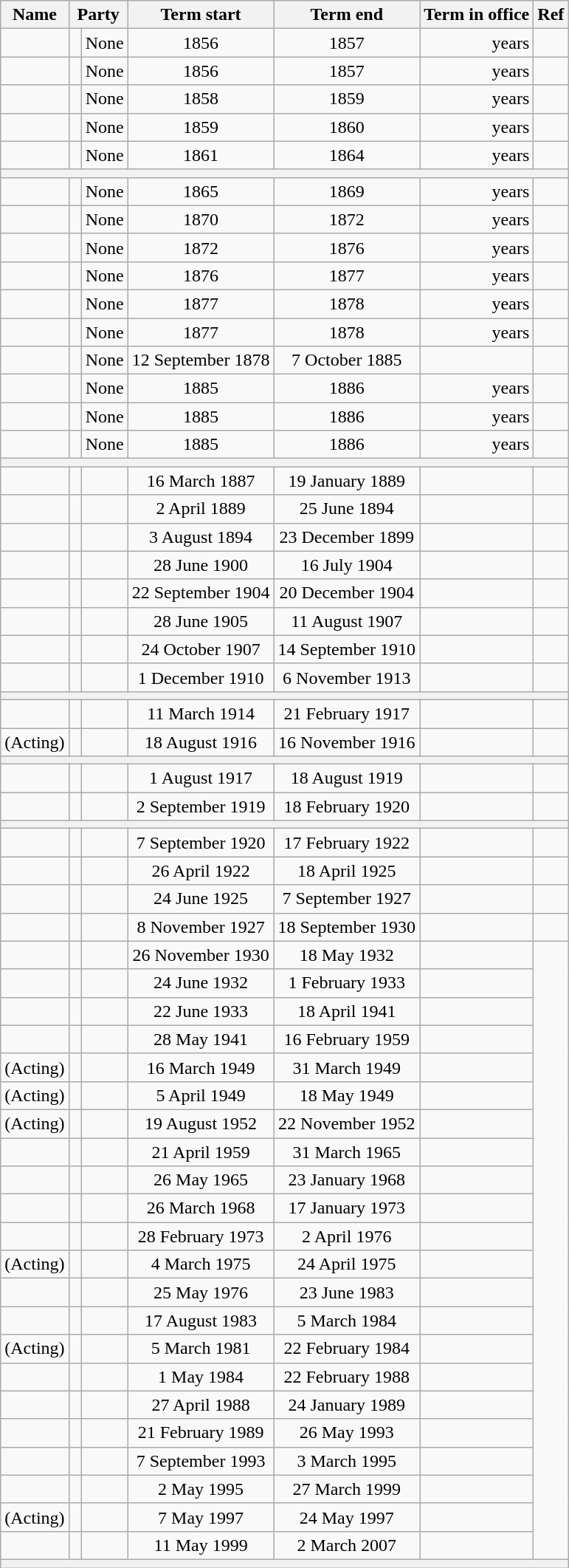<table class="wikitable sortable">
<tr>
<th>Name</th>
<th colspan=2>Party</th>
<th>Term start</th>
<th>Term end</th>
<th>Term in office</th>
<th>Ref</th>
</tr>
<tr>
<td></td>
<td> </td>
<td>None</td>
<td align=center>1856</td>
<td align=center>1857</td>
<td align=right> years</td>
<td></td>
</tr>
<tr>
<td></td>
<td> </td>
<td>None</td>
<td align=center>1856</td>
<td align=center>1857</td>
<td align=right> years</td>
<td></td>
</tr>
<tr>
<td></td>
<td> </td>
<td>None</td>
<td align=center>1858</td>
<td align=center>1859</td>
<td align=right> years</td>
<td></td>
</tr>
<tr>
<td></td>
<td> </td>
<td>None</td>
<td align=center>1859</td>
<td align=center>1860</td>
<td align=right> years</td>
<td></td>
</tr>
<tr>
<td></td>
<td> </td>
<td>None</td>
<td align=center>1861</td>
<td align=center>1864</td>
<td align=right> years</td>
<td></td>
</tr>
<tr class="sortbottom">
<th colspan=7></th>
</tr>
<tr>
<td></td>
<td> </td>
<td>None</td>
<td align=center>1865</td>
<td align=center>1869</td>
<td align=right> years</td>
<td></td>
</tr>
<tr>
<td></td>
<td> </td>
<td>None</td>
<td align=center>1870</td>
<td align=center>1872</td>
<td align=right> years</td>
<td></td>
</tr>
<tr>
<td></td>
<td> </td>
<td>None</td>
<td align=center>1872</td>
<td align=center>1876</td>
<td align=right> years</td>
<td></td>
</tr>
<tr>
<td></td>
<td> </td>
<td>None</td>
<td align=center>1876</td>
<td align=center>1877</td>
<td align=right> years</td>
<td></td>
</tr>
<tr>
<td></td>
<td> </td>
<td>None</td>
<td align=center>1877</td>
<td align=center>1878</td>
<td align=right> years</td>
<td></td>
</tr>
<tr>
<td></td>
<td> </td>
<td>None</td>
<td align=center>1877</td>
<td align=center>1878</td>
<td align=right> years</td>
<td></td>
</tr>
<tr>
<td></td>
<td> </td>
<td>None</td>
<td align=center>12 September 1878</td>
<td align=center>7 October 1885</td>
<td align=right></td>
<td></td>
</tr>
<tr>
<td></td>
<td> </td>
<td>None</td>
<td align=center>1885</td>
<td align=center>1886</td>
<td align=right> years</td>
<td></td>
</tr>
<tr>
<td></td>
<td> </td>
<td>None</td>
<td align=center>1885</td>
<td align=center>1886</td>
<td align=right> years</td>
<td></td>
</tr>
<tr>
<td></td>
<td> </td>
<td>None</td>
<td align=center>1885</td>
<td align=center>1886</td>
<td align=right> years</td>
<td></td>
</tr>
<tr class="sortbottom">
<th colspan=7></th>
</tr>
<tr>
<td></td>
<td> </td>
<td></td>
<td align=center>16 March 1887</td>
<td align=center>19 January 1889</td>
<td align=right></td>
<td></td>
</tr>
<tr>
<td></td>
<td> </td>
<td></td>
<td align=center>2 April 1889</td>
<td align=center>25 June 1894</td>
<td align=right></td>
<td></td>
</tr>
<tr>
<td></td>
<td> </td>
<td></td>
<td align=center>3 August 1894</td>
<td align=center>23 December 1899</td>
<td align=right></td>
<td></td>
</tr>
<tr>
<td></td>
<td> </td>
<td></td>
<td align=center>28 June 1900</td>
<td align=center>16 July 1904</td>
<td align=right></td>
<td></td>
</tr>
<tr>
<td></td>
<td> </td>
<td></td>
<td align=center>22 September 1904</td>
<td align=center>20 December 1904</td>
<td align=right></td>
<td></td>
</tr>
<tr>
<td></td>
<td> </td>
<td></td>
<td align=center>28 June 1905</td>
<td align=center>11 August 1907</td>
<td align=right></td>
<td></td>
</tr>
<tr>
<td></td>
<td> </td>
<td></td>
<td align=center>24 October 1907</td>
<td align=center>14 September 1910</td>
<td align=right></td>
<td></td>
</tr>
<tr>
<td></td>
<td> </td>
<td></td>
<td align=center>1 December 1910</td>
<td align=center>6 November 1913</td>
<td align=right></td>
<td></td>
</tr>
<tr class="sortbottom">
<th colspan=7></th>
</tr>
<tr>
<td></td>
<td> </td>
<td></td>
<td align=center>11 March 1914</td>
<td align=center>21 February 1917</td>
<td align=right></td>
<td></td>
</tr>
<tr>
<td> (Acting)</td>
<td> </td>
<td></td>
<td align=center>18 August 1916</td>
<td align=center>16 November 1916</td>
<td align=right></td>
<td></td>
</tr>
<tr class="sortbottom">
<th colspan=7></th>
</tr>
<tr>
<td></td>
<td> </td>
<td></td>
<td align=center>1 August 1917</td>
<td align=center>18 August 1919</td>
<td align=right></td>
<td></td>
</tr>
<tr>
<td></td>
<td> </td>
<td></td>
<td align=center>2 September 1919</td>
<td align=center>18 February 1920</td>
<td align=right></td>
<td></td>
</tr>
<tr class="sortbottom">
<th colspan=7></th>
</tr>
<tr>
<td></td>
<td> </td>
<td></td>
<td align=center>7 September 1920</td>
<td align=center>17 February 1922</td>
<td align=right></td>
<td></td>
</tr>
<tr>
<td></td>
<td> </td>
<td></td>
<td align=center>26 April 1922</td>
<td align=center>18 April 1925</td>
<td align=right></td>
<td></td>
</tr>
<tr>
<td></td>
<td> </td>
<td></td>
<td align=center>24 June 1925</td>
<td align=center>7 September 1927</td>
<td align=right></td>
<td></td>
</tr>
<tr>
<td></td>
<td> </td>
<td></td>
<td align=center>8 November 1927</td>
<td align=center>18 September 1930</td>
<td align=right></td>
<td></td>
</tr>
<tr>
<td></td>
<td> </td>
<td></td>
<td align=center>26 November 1930</td>
<td align=center>18 May 1932</td>
<td align=right></td>
</tr>
<tr>
<td></td>
<td> </td>
<td></td>
<td align=center>24 June 1932</td>
<td align=center>1 February 1933</td>
<td align=right></td>
</tr>
<tr>
<td></td>
<td> </td>
<td></td>
<td align=center>22 June 1933</td>
<td align=center>18 April 1941</td>
<td align=right></td>
</tr>
<tr>
<td></td>
<td> </td>
<td></td>
<td align=center>28 May 1941</td>
<td align=center>16 February 1959</td>
<td align=right><strong></strong></td>
</tr>
<tr>
<td> (Acting)</td>
<td> </td>
<td></td>
<td align=center>16 March 1949</td>
<td align=center>31 March 1949</td>
<td align=right></td>
</tr>
<tr>
<td> (Acting)</td>
<td> </td>
<td></td>
<td align=center>5 April 1949</td>
<td align=center>18 May 1949</td>
<td align=right></td>
</tr>
<tr>
<td> (Acting)</td>
<td> </td>
<td></td>
<td align=center>19 August 1952</td>
<td align=center>22 November 1952</td>
<td align=right></td>
</tr>
<tr>
<td></td>
<td> </td>
<td></td>
<td align=center>21 April 1959</td>
<td align=center>31 March 1965</td>
<td align=right></td>
</tr>
<tr>
<td></td>
<td> </td>
<td></td>
<td align=center>26 May 1965</td>
<td align=center>23 January 1968</td>
<td align=right></td>
</tr>
<tr>
<td></td>
<td> </td>
<td></td>
<td align=center>26 March 1968</td>
<td align=center>17 January 1973</td>
<td align=right></td>
</tr>
<tr>
<td></td>
<td> </td>
<td></td>
<td align=center>28 February 1973</td>
<td align=center>2 April 1976</td>
<td align=right></td>
</tr>
<tr>
<td> (Acting)</td>
<td> </td>
<td></td>
<td align=center>4 March 1975</td>
<td align=center>24 April 1975</td>
<td align=right></td>
</tr>
<tr>
<td></td>
<td> </td>
<td></td>
<td align=center>25 May 1976</td>
<td align=center>23 June 1983</td>
<td align=right></td>
</tr>
<tr>
<td></td>
<td> </td>
<td></td>
<td align=center>17 August 1983</td>
<td align=center>5 March 1984</td>
<td align=right></td>
</tr>
<tr>
<td> (Acting)</td>
<td> </td>
<td></td>
<td align=center>5 March 1981</td>
<td align=center>22 February 1984</td>
<td align=right></td>
</tr>
<tr>
<td></td>
<td> </td>
<td></td>
<td align=center>1 May 1984</td>
<td align=center>22 February 1988</td>
<td align=right></td>
</tr>
<tr>
<td></td>
<td> </td>
<td></td>
<td align=center>27 April 1988</td>
<td align=center>24 January 1989</td>
<td align=right></td>
</tr>
<tr>
<td></td>
<td> </td>
<td></td>
<td align=center>21 February 1989</td>
<td align=center>26 May 1993</td>
<td align=right></td>
</tr>
<tr>
<td></td>
<td> </td>
<td></td>
<td align=center>7 September 1993</td>
<td align=center>3 March 1995</td>
<td align=right></td>
</tr>
<tr>
<td></td>
<td> </td>
<td></td>
<td align=center>2 May 1995</td>
<td align=center>27 March 1999</td>
<td align=right></td>
</tr>
<tr>
<td> (Acting)</td>
<td> </td>
<td></td>
<td align=center>7 May 1997</td>
<td align=center>24 May 1997</td>
<td align=right></td>
</tr>
<tr>
<td></td>
<td> </td>
<td></td>
<td align=center>11 May 1999</td>
<td align=center>2 March 2007</td>
<td align=right></td>
</tr>
<tr class="sortbottom">
<th colspan=7></th>
</tr>
</table>
